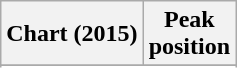<table class="wikitable sortable plainrowheaders" style="text-align:center">
<tr>
<th scope="col">Chart (2015)</th>
<th scope="col">Peak<br>position</th>
</tr>
<tr>
</tr>
<tr>
</tr>
</table>
